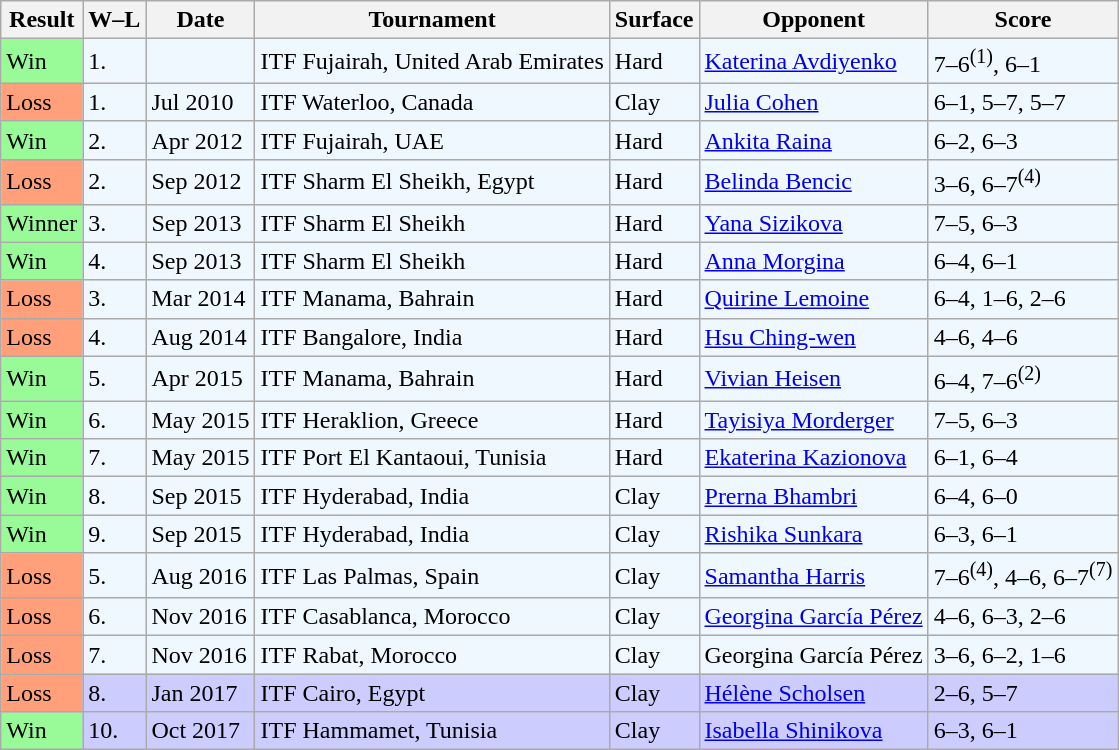<table class="sortable wikitable">
<tr>
<th>Result</th>
<th class="unsortable">W–L</th>
<th>Date</th>
<th>Tournament</th>
<th>Surface</th>
<th>Opponent</th>
<th class="unsortable">Score</th>
</tr>
<tr style="background:#f0f8ff;">
<td bgcolor="98FB98">Win</td>
<td>1.</td>
<td></td>
<td>ITF Fujairah, United Arab Emirates</td>
<td>Hard</td>
<td> <a href='#'>Katerina Avdiyenko</a></td>
<td>7–6<sup>(1)</sup>, 6–1</td>
</tr>
<tr style="background:#f0f8ff;">
<td bgcolor="FFA07A">Loss</td>
<td>1.</td>
<td>Jul 2010</td>
<td>ITF Waterloo, Canada</td>
<td>Clay</td>
<td> <a href='#'>Julia Cohen</a></td>
<td>6–1, 5–7, 5–7</td>
</tr>
<tr style="background:#f0f8ff;">
<td bgcolor="98FB98">Win</td>
<td>2.</td>
<td>Apr 2012</td>
<td>ITF Fujairah, UAE</td>
<td>Hard</td>
<td> <a href='#'>Ankita Raina</a></td>
<td>6–2, 6–3</td>
</tr>
<tr style="background:#f0f8ff;">
<td bgcolor="FFA07A">Loss</td>
<td>2.</td>
<td>Sep 2012</td>
<td>ITF Sharm El Sheikh, Egypt</td>
<td>Hard</td>
<td> <a href='#'>Belinda Bencic</a></td>
<td>3–6, 6–7<sup>(4)</sup></td>
</tr>
<tr style="background:#f0f8ff;">
<td bgcolor="98FB98">Winner</td>
<td>3.</td>
<td>Sep 2013</td>
<td>ITF Sharm El Sheikh</td>
<td>Hard</td>
<td> <a href='#'>Yana Sizikova</a></td>
<td>7–5, 6–3</td>
</tr>
<tr style="background:#f0f8ff;">
<td bgcolor="98FB98">Win</td>
<td>4.</td>
<td>Sep 2013</td>
<td>ITF Sharm El Sheikh</td>
<td>Hard</td>
<td> <a href='#'>Anna Morgina</a></td>
<td>6–4, 6–1</td>
</tr>
<tr style="background:#f0f8ff;">
<td bgcolor="FFA07A">Loss</td>
<td>3.</td>
<td>Mar 2014</td>
<td>ITF Manama, Bahrain</td>
<td>Hard</td>
<td> <a href='#'>Quirine Lemoine</a></td>
<td>6–4, 1–6, 2–6</td>
</tr>
<tr style="background:#f0f8ff;">
<td bgcolor="FFA07A">Loss</td>
<td>4.</td>
<td>Aug 2014</td>
<td>ITF Bangalore, India</td>
<td>Hard</td>
<td> <a href='#'>Hsu Ching-wen</a></td>
<td>4–6, 4–6</td>
</tr>
<tr style="background:#f0f8ff;">
<td bgcolor="98FB98">Win</td>
<td>5.</td>
<td>Apr 2015</td>
<td>ITF Manama, Bahrain</td>
<td>Hard</td>
<td> <a href='#'>Vivian Heisen</a></td>
<td>6–4, 7–6<sup>(2)</sup></td>
</tr>
<tr style="background:#f0f8ff;">
<td bgcolor="98FB98">Win</td>
<td>6.</td>
<td>May 2015</td>
<td>ITF Heraklion, Greece</td>
<td>Hard</td>
<td> <a href='#'>Tayisiya Morderger</a></td>
<td>7–5, 6–3</td>
</tr>
<tr style="background:#f0f8ff;">
<td bgcolor="98FB98">Win</td>
<td>7.</td>
<td>May 2015</td>
<td>ITF Port El Kantaoui, Tunisia</td>
<td>Hard</td>
<td> <a href='#'>Ekaterina Kazionova</a></td>
<td>6–1, 6–4</td>
</tr>
<tr style="background:#f0f8ff;">
<td bgcolor="98FB98">Win</td>
<td>8.</td>
<td>Sep 2015</td>
<td>ITF Hyderabad, India</td>
<td>Clay</td>
<td> <a href='#'>Prerna Bhambri</a></td>
<td>6–4, 6–0</td>
</tr>
<tr style="background:#f0f8ff;">
<td bgcolor="98FB98">Win</td>
<td>9.</td>
<td>Sep 2015</td>
<td>ITF Hyderabad, India</td>
<td>Clay</td>
<td> <a href='#'>Rishika Sunkara</a></td>
<td>6–3, 6–1</td>
</tr>
<tr style="background:#f0f8ff;">
<td bgcolor="FFA07A">Loss</td>
<td>5.</td>
<td>Aug 2016</td>
<td>ITF Las Palmas, Spain</td>
<td>Clay</td>
<td> <a href='#'>Samantha Harris</a></td>
<td>7–6<sup>(4)</sup>, 4–6, 6–7<sup>(7)</sup></td>
</tr>
<tr style="background:#f0f8ff;">
<td bgcolor="FFA07A">Loss</td>
<td>6.</td>
<td>Nov 2016</td>
<td>ITF Casablanca, Morocco</td>
<td>Clay</td>
<td> <a href='#'>Georgina García Pérez</a></td>
<td>4–6, 6–3, 2–6</td>
</tr>
<tr style="background:#f0f8ff;">
<td bgcolor="FFA07A">Loss</td>
<td>7.</td>
<td>Nov 2016</td>
<td>ITF Rabat, Morocco</td>
<td>Clay</td>
<td> Georgina García Pérez</td>
<td>3–6, 6–2, 1–6</td>
</tr>
<tr style="background:#ccccff;">
<td bgcolor="FFA07A">Loss</td>
<td>8.</td>
<td>Jan 2017</td>
<td>ITF Cairo, Egypt</td>
<td>Clay</td>
<td> <a href='#'>Hélène Scholsen</a></td>
<td>2–6, 5–7</td>
</tr>
<tr style="background:#ccccff;">
<td bgcolor="98FB98">Win</td>
<td>10.</td>
<td>Oct 2017</td>
<td>ITF Hammamet, Tunisia</td>
<td>Clay</td>
<td> <a href='#'>Isabella Shinikova</a></td>
<td>6–3, 6–1</td>
</tr>
</table>
